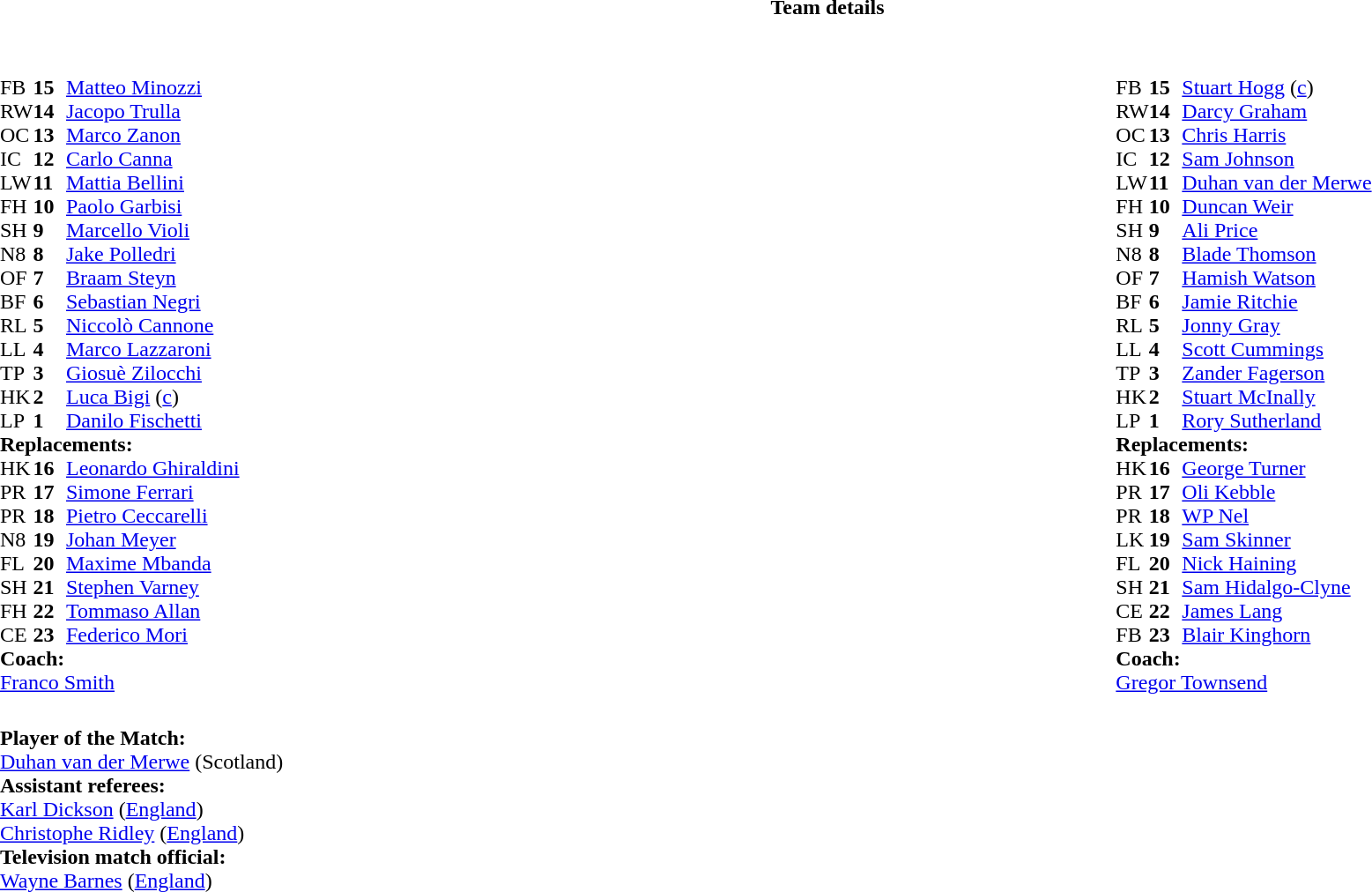<table border="0" style="width:100%" class="collapsible collapsed">
<tr>
<th>Team details</th>
</tr>
<tr>
<td><br><table style="width:100%">
<tr>
<td style="vertical-align:top;width:50%"><br><table cellspacing="0" cellpadding="0">
<tr>
<th width="25"></th>
<th width="25"></th>
</tr>
<tr>
<td>FB</td>
<td><strong>15</strong></td>
<td><a href='#'>Matteo Minozzi</a></td>
<td></td>
<td></td>
<td></td>
</tr>
<tr>
<td>RW</td>
<td><strong>14</strong></td>
<td><a href='#'>Jacopo Trulla</a></td>
</tr>
<tr>
<td>OC</td>
<td><strong>13</strong></td>
<td><a href='#'>Marco Zanon</a></td>
<td></td>
<td></td>
</tr>
<tr>
<td>IC</td>
<td><strong>12</strong></td>
<td><a href='#'>Carlo Canna</a></td>
</tr>
<tr>
<td>LW</td>
<td><strong>11</strong></td>
<td><a href='#'>Mattia Bellini</a></td>
</tr>
<tr>
<td>FH</td>
<td><strong>10</strong></td>
<td><a href='#'>Paolo Garbisi</a></td>
</tr>
<tr>
<td>SH</td>
<td><strong>9</strong></td>
<td><a href='#'>Marcello Violi</a></td>
<td></td>
<td></td>
</tr>
<tr>
<td>N8</td>
<td><strong>8</strong></td>
<td><a href='#'>Jake Polledri</a></td>
<td></td>
<td></td>
</tr>
<tr>
<td>OF</td>
<td><strong>7</strong></td>
<td><a href='#'>Braam Steyn</a></td>
</tr>
<tr>
<td>BF</td>
<td><strong>6</strong></td>
<td><a href='#'>Sebastian Negri</a></td>
<td></td>
<td></td>
</tr>
<tr>
<td>RL</td>
<td><strong>5</strong></td>
<td><a href='#'>Niccolò Cannone</a></td>
</tr>
<tr>
<td>LL</td>
<td><strong>4</strong></td>
<td><a href='#'>Marco Lazzaroni</a></td>
</tr>
<tr>
<td>TP</td>
<td><strong>3</strong></td>
<td><a href='#'>Giosuè Zilocchi</a></td>
<td></td>
<td></td>
</tr>
<tr>
<td>HK</td>
<td><strong>2</strong></td>
<td><a href='#'>Luca Bigi</a> (<a href='#'>c</a>)</td>
<td></td>
<td></td>
</tr>
<tr>
<td>LP</td>
<td><strong>1</strong></td>
<td><a href='#'>Danilo Fischetti</a></td>
<td></td>
<td></td>
</tr>
<tr>
<td colspan="3"><strong>Replacements:</strong></td>
</tr>
<tr>
<td>HK</td>
<td><strong>16</strong></td>
<td><a href='#'>Leonardo Ghiraldini</a></td>
<td></td>
<td></td>
</tr>
<tr>
<td>PR</td>
<td><strong>17</strong></td>
<td><a href='#'>Simone Ferrari</a></td>
<td></td>
<td></td>
</tr>
<tr>
<td>PR</td>
<td><strong>18</strong></td>
<td><a href='#'>Pietro Ceccarelli</a></td>
<td></td>
<td></td>
</tr>
<tr>
<td>N8</td>
<td><strong>19</strong></td>
<td><a href='#'>Johan Meyer</a></td>
<td></td>
<td></td>
</tr>
<tr>
<td>FL</td>
<td><strong>20</strong></td>
<td><a href='#'>Maxime Mbanda</a></td>
<td></td>
<td></td>
</tr>
<tr>
<td>SH</td>
<td><strong>21</strong></td>
<td><a href='#'>Stephen Varney</a></td>
<td></td>
<td></td>
</tr>
<tr>
<td>FH</td>
<td><strong>22</strong></td>
<td><a href='#'>Tommaso Allan</a></td>
<td></td>
<td></td>
<td></td>
</tr>
<tr>
<td>CE</td>
<td><strong>23</strong></td>
<td><a href='#'>Federico Mori</a></td>
<td></td>
<td></td>
</tr>
<tr>
<td colspan="3"><strong>Coach:</strong></td>
</tr>
<tr>
<td colspan="3"><a href='#'>Franco Smith</a></td>
</tr>
</table>
</td>
<td style="vertical-align:top"></td>
<td style="vertical-align:top;width:50%"><br><table cellspacing="0" cellpadding="0" style="margin:auto">
<tr>
<th width="25"></th>
<th width="25"></th>
</tr>
<tr>
<td>FB</td>
<td><strong>15</strong></td>
<td><a href='#'>Stuart Hogg</a> (<a href='#'>c</a>)</td>
</tr>
<tr>
<td>RW</td>
<td><strong>14</strong></td>
<td><a href='#'>Darcy Graham</a></td>
<td></td>
<td></td>
</tr>
<tr>
<td>OC</td>
<td><strong>13</strong></td>
<td><a href='#'>Chris Harris</a></td>
</tr>
<tr>
<td>IC</td>
<td><strong>12</strong></td>
<td><a href='#'>Sam Johnson</a></td>
<td></td>
<td></td>
</tr>
<tr>
<td>LW</td>
<td><strong>11</strong></td>
<td><a href='#'>Duhan van der Merwe</a></td>
</tr>
<tr>
<td>FH</td>
<td><strong>10</strong></td>
<td><a href='#'>Duncan Weir</a></td>
</tr>
<tr>
<td>SH</td>
<td><strong>9</strong></td>
<td><a href='#'>Ali Price</a></td>
<td></td>
<td></td>
</tr>
<tr>
<td>N8</td>
<td><strong>8</strong></td>
<td><a href='#'>Blade Thomson</a></td>
</tr>
<tr>
<td>OF</td>
<td><strong>7</strong></td>
<td><a href='#'>Hamish Watson</a></td>
</tr>
<tr>
<td>BF</td>
<td><strong>6</strong></td>
<td><a href='#'>Jamie Ritchie</a></td>
<td></td>
<td></td>
</tr>
<tr>
<td>RL</td>
<td><strong>5</strong></td>
<td><a href='#'>Jonny Gray</a></td>
</tr>
<tr>
<td>LL</td>
<td><strong>4</strong></td>
<td><a href='#'>Scott Cummings</a></td>
</tr>
<tr>
<td>TP</td>
<td><strong>3</strong></td>
<td><a href='#'>Zander Fagerson</a></td>
<td></td>
<td></td>
</tr>
<tr>
<td>HK</td>
<td><strong>2</strong></td>
<td><a href='#'>Stuart McInally</a></td>
<td></td>
<td></td>
</tr>
<tr>
<td>LP</td>
<td><strong>1</strong></td>
<td><a href='#'>Rory Sutherland</a></td>
<td></td>
<td></td>
</tr>
<tr>
<td colspan="3"><strong>Replacements:</strong></td>
</tr>
<tr>
<td>HK</td>
<td><strong>16</strong></td>
<td><a href='#'>George Turner</a></td>
<td></td>
<td></td>
</tr>
<tr>
<td>PR</td>
<td><strong>17</strong></td>
<td><a href='#'>Oli Kebble</a></td>
<td></td>
<td></td>
</tr>
<tr>
<td>PR</td>
<td><strong>18</strong></td>
<td><a href='#'>WP Nel</a></td>
<td></td>
<td></td>
</tr>
<tr>
<td>LK</td>
<td><strong>19</strong></td>
<td><a href='#'>Sam Skinner</a></td>
<td></td>
<td></td>
<td></td>
</tr>
<tr>
<td>FL</td>
<td><strong>20</strong></td>
<td><a href='#'>Nick Haining</a></td>
<td></td>
<td></td>
<td></td>
</tr>
<tr>
<td>SH</td>
<td><strong>21</strong></td>
<td><a href='#'>Sam Hidalgo-Clyne</a></td>
<td></td>
<td></td>
</tr>
<tr>
<td>CE</td>
<td><strong>22</strong></td>
<td><a href='#'>James Lang</a></td>
<td></td>
<td></td>
</tr>
<tr>
<td>FB</td>
<td><strong>23</strong></td>
<td><a href='#'>Blair Kinghorn</a></td>
<td></td>
<td></td>
</tr>
<tr>
<td colspan="3"><strong>Coach:</strong></td>
</tr>
<tr>
<td colspan="3"><a href='#'>Gregor Townsend</a></td>
</tr>
</table>
</td>
</tr>
</table>
<table style="width:100%">
<tr>
<td><br><strong>Player of the Match:</strong>
<br><a href='#'>Duhan van der Merwe</a> (Scotland)<br><strong>Assistant referees:</strong>
<br><a href='#'>Karl Dickson</a> (<a href='#'>England</a>)
<br><a href='#'>Christophe Ridley</a> (<a href='#'>England</a>)
<br><strong>Television match official:</strong>
<br><a href='#'>Wayne Barnes</a> (<a href='#'>England</a>)</td>
</tr>
</table>
</td>
</tr>
</table>
